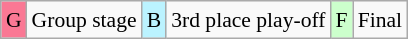<table class="wikitable" style="margin:0.5em auto; font-size:90%; line-height:1.25em;">
<tr>
<td bgcolor="#FA7894" align=center>G</td>
<td>Group stage</td>
<td bgcolor="#BBF3FF" align=center>B</td>
<td>3rd place play-off</td>
<td bgcolor="#ccffcc" align=center>F</td>
<td>Final</td>
</tr>
</table>
